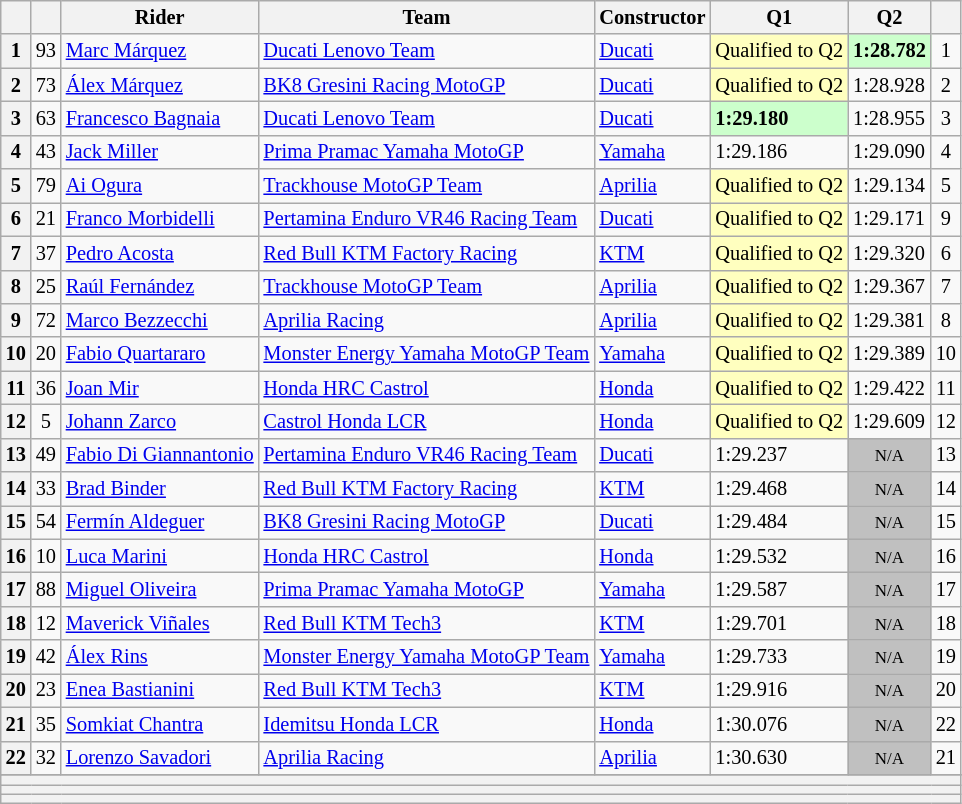<table class="wikitable sortable" style="font-size: 85%;">
<tr>
<th scope="col"></th>
<th scope="col"></th>
<th scope="col">Rider</th>
<th scope="col">Team</th>
<th scope="col">Constructor</th>
<th scope="col">Q1</th>
<th scope="col">Q2</th>
<th scope="col"></th>
</tr>
<tr>
<th>1</th>
<td align="center">93</td>
<td> <a href='#'>Marc Márquez</a></td>
<td><a href='#'>Ducati Lenovo Team</a></td>
<td><a href='#'>Ducati</a></td>
<td style="background:#ffffbf;">Qualified to Q2</td>
<td style="background:#ccffcc;"><strong>1:28.782</strong></td>
<td align="center">1</td>
</tr>
<tr>
<th>2</th>
<td align="center">73</td>
<td> <a href='#'>Álex Márquez</a></td>
<td><a href='#'>BK8 Gresini Racing MotoGP</a></td>
<td><a href='#'>Ducati</a></td>
<td style="background:#ffffbf;">Qualified to Q2</td>
<td>1:28.928</td>
<td align="center">2</td>
</tr>
<tr>
<th>3</th>
<td align="center">63</td>
<td> <a href='#'>Francesco Bagnaia</a></td>
<td><a href='#'>Ducati Lenovo Team</a></td>
<td><a href='#'>Ducati</a></td>
<td style="background:#ccffcc;"><strong>1:29.180</strong></td>
<td>1:28.955</td>
<td align="center">3</td>
</tr>
<tr>
<th>4</th>
<td align="center">43</td>
<td> <a href='#'>Jack Miller</a></td>
<td><a href='#'>Prima Pramac Yamaha MotoGP</a></td>
<td><a href='#'>Yamaha</a></td>
<td>1:29.186</td>
<td>1:29.090</td>
<td align="center">4</td>
</tr>
<tr>
<th>5</th>
<td align="center">79</td>
<td> <a href='#'>Ai Ogura</a></td>
<td><a href='#'>Trackhouse MotoGP Team</a></td>
<td><a href='#'>Aprilia</a></td>
<td style="background:#ffffbf;">Qualified to Q2</td>
<td>1:29.134</td>
<td align="center">5</td>
</tr>
<tr>
<th>6</th>
<td align="center">21</td>
<td> <a href='#'>Franco Morbidelli</a></td>
<td><a href='#'>Pertamina Enduro VR46 Racing Team</a></td>
<td><a href='#'>Ducati</a></td>
<td style="background:#ffffbf;">Qualified to Q2</td>
<td>1:29.171</td>
<td align="center">9</td>
</tr>
<tr>
<th>7</th>
<td align="center">37</td>
<td> <a href='#'>Pedro Acosta</a></td>
<td><a href='#'>Red Bull KTM Factory Racing</a></td>
<td><a href='#'>KTM</a></td>
<td style="background:#ffffbf;">Qualified to Q2</td>
<td>1:29.320</td>
<td align="center">6</td>
</tr>
<tr>
<th>8</th>
<td align="center">25</td>
<td> <a href='#'>Raúl Fernández</a></td>
<td><a href='#'>Trackhouse MotoGP Team</a></td>
<td><a href='#'>Aprilia</a></td>
<td style="background:#ffffbf;">Qualified to Q2</td>
<td>1:29.367</td>
<td align="center">7</td>
</tr>
<tr>
<th>9</th>
<td align="center">72</td>
<td> <a href='#'>Marco Bezzecchi</a></td>
<td><a href='#'>Aprilia Racing</a></td>
<td><a href='#'>Aprilia</a></td>
<td style="background:#ffffbf;">Qualified to Q2</td>
<td>1:29.381</td>
<td align="center">8</td>
</tr>
<tr>
<th>10</th>
<td align="center">20</td>
<td> <a href='#'>Fabio Quartararo</a></td>
<td><a href='#'>Monster Energy Yamaha MotoGP Team</a></td>
<td><a href='#'>Yamaha</a></td>
<td style="background:#ffffbf;">Qualified to Q2</td>
<td>1:29.389</td>
<td align="center">10</td>
</tr>
<tr>
<th>11</th>
<td align="center">36</td>
<td> <a href='#'>Joan Mir</a></td>
<td><a href='#'>Honda HRC Castrol</a></td>
<td><a href='#'>Honda</a></td>
<td style="background:#ffffbf;">Qualified to Q2</td>
<td>1:29.422</td>
<td align="center">11</td>
</tr>
<tr>
<th>12</th>
<td align="center">5</td>
<td> <a href='#'>Johann Zarco</a></td>
<td><a href='#'>Castrol Honda LCR</a></td>
<td><a href='#'>Honda</a></td>
<td style="background:#ffffbf;">Qualified to Q2</td>
<td>1:29.609</td>
<td align="center">12</td>
</tr>
<tr>
<th>13</th>
<td align="center">49</td>
<td> <a href='#'>Fabio Di Giannantonio</a></td>
<td><a href='#'>Pertamina Enduro VR46 Racing Team</a></td>
<td><a href='#'>Ducati</a></td>
<td>1:29.237</td>
<td style="background: silver" align="center" data-sort-value="13"><small>N/A</small></td>
<td align="center">13</td>
</tr>
<tr>
<th>14</th>
<td align="center">33</td>
<td> <a href='#'>Brad Binder</a></td>
<td><a href='#'>Red Bull KTM Factory Racing</a></td>
<td><a href='#'>KTM</a></td>
<td>1:29.468</td>
<td style="background: silver" align="center" data-sort-value="13"><small>N/A</small></td>
<td align="center">14</td>
</tr>
<tr>
<th>15</th>
<td align="center">54</td>
<td> <a href='#'>Fermín Aldeguer</a></td>
<td><a href='#'>BK8 Gresini Racing MotoGP</a></td>
<td><a href='#'>Ducati</a></td>
<td>1:29.484</td>
<td style="background: silver" align="center" data-sort-value="13"><small>N/A</small></td>
<td align="center">15</td>
</tr>
<tr>
<th>16</th>
<td align="center">10</td>
<td> <a href='#'>Luca Marini</a></td>
<td><a href='#'>Honda HRC Castrol</a></td>
<td><a href='#'>Honda</a></td>
<td>1:29.532</td>
<td style="background: silver" align="center" data-sort-value="13"><small>N/A</small></td>
<td align="center">16</td>
</tr>
<tr>
<th>17</th>
<td align="center">88</td>
<td> <a href='#'>Miguel Oliveira</a></td>
<td><a href='#'>Prima Pramac Yamaha MotoGP</a></td>
<td><a href='#'>Yamaha</a></td>
<td>1:29.587</td>
<td style="background: silver" align="center" data-sort-value="13"><small>N/A</small></td>
<td align="center">17</td>
</tr>
<tr>
<th>18</th>
<td align="center">12</td>
<td> <a href='#'>Maverick Viñales</a></td>
<td><a href='#'>Red Bull KTM Tech3</a></td>
<td><a href='#'>KTM</a></td>
<td>1:29.701</td>
<td style="background: silver" align="center" data-sort-value="13"><small>N/A</small></td>
<td align="center">18</td>
</tr>
<tr>
<th>19</th>
<td align="center">42</td>
<td> <a href='#'>Álex Rins</a></td>
<td><a href='#'>Monster Energy Yamaha MotoGP Team</a></td>
<td><a href='#'>Yamaha</a></td>
<td>1:29.733</td>
<td style="background: silver" align="center" data-sort-value="13"><small>N/A</small></td>
<td align="center">19</td>
</tr>
<tr>
<th>20</th>
<td align="center">23</td>
<td> <a href='#'>Enea Bastianini</a></td>
<td><a href='#'>Red Bull KTM Tech3</a></td>
<td><a href='#'>KTM</a></td>
<td>1:29.916</td>
<td style="background: silver" align="center" data-sort-value="13"><small>N/A</small></td>
<td align="center">20</td>
</tr>
<tr>
<th>21</th>
<td align="center">35</td>
<td> <a href='#'>Somkiat Chantra</a></td>
<td><a href='#'>Idemitsu Honda LCR</a></td>
<td><a href='#'>Honda</a></td>
<td>1:30.076</td>
<td style="background: silver" align="center" data-sort-value="13"><small>N/A</small></td>
<td align="center">22</td>
</tr>
<tr>
<th>22</th>
<td align="center">32</td>
<td> <a href='#'>Lorenzo Savadori</a></td>
<td><a href='#'>Aprilia Racing</a></td>
<td><a href='#'>Aprilia</a></td>
<td>1:30.630</td>
<td style="background: silver" align="center" data-sort-value="13"><small>N/A</small></td>
<td align="center">21</td>
</tr>
<tr>
</tr>
<tr class="sortbottom">
<th colspan="8"></th>
</tr>
<tr class="sortbottom">
<th colspan="8"></th>
</tr>
<tr class="sortbottom">
<th colspan="8"></th>
</tr>
</table>
